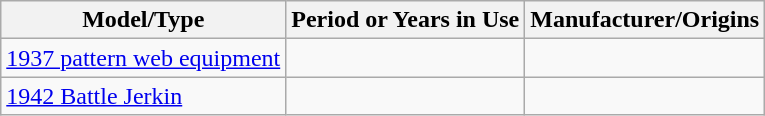<table class="wikitable">
<tr>
<th>Model/Type</th>
<th>Period or Years in Use</th>
<th>Manufacturer/Origins</th>
</tr>
<tr>
<td><a href='#'>1937 pattern web equipment</a></td>
<td></td>
<td></td>
</tr>
<tr>
<td><a href='#'>1942 Battle Jerkin</a></td>
<td></td>
<td></td>
</tr>
</table>
